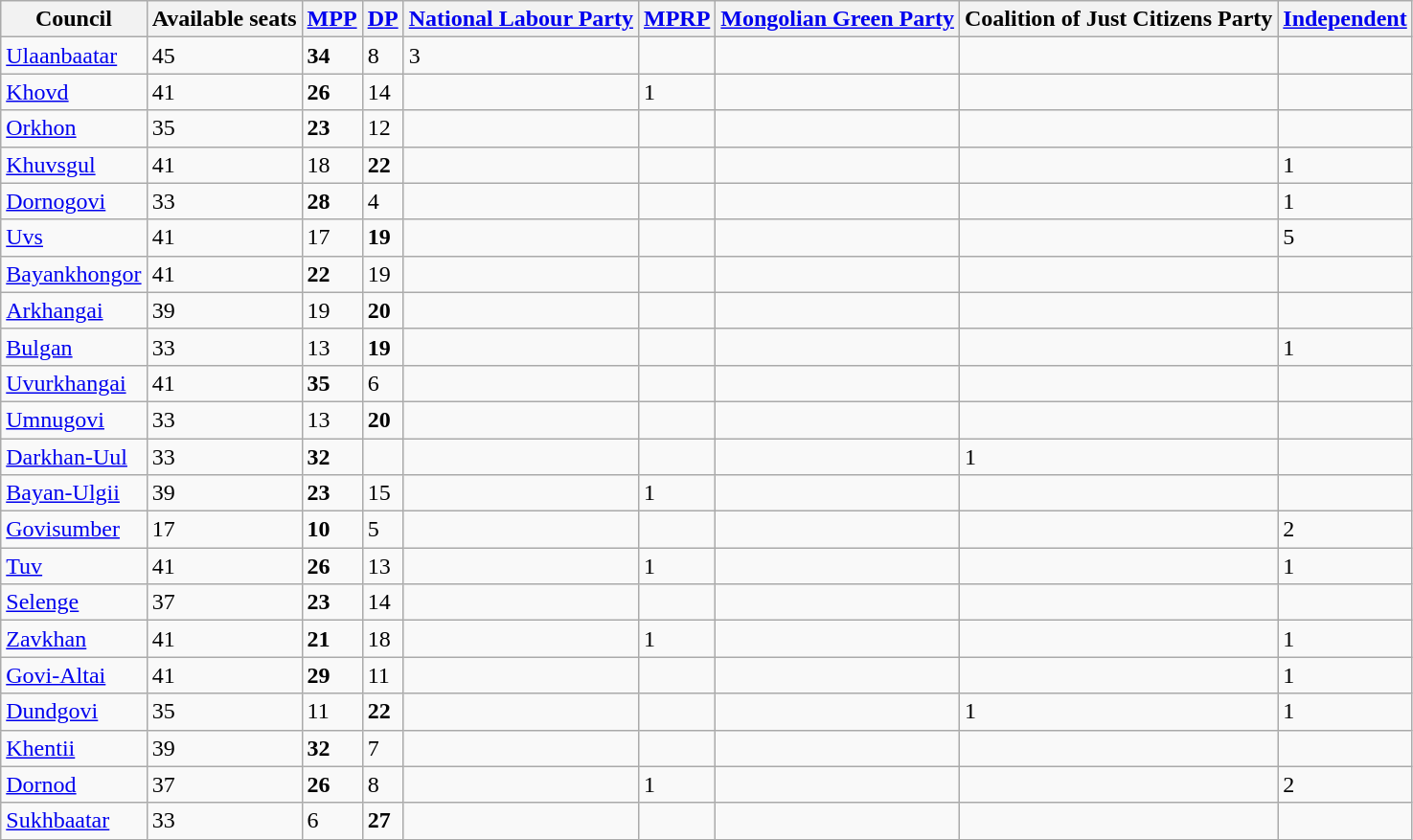<table class="wikitable">
<tr>
<th>Council</th>
<th>Available seats</th>
<th><a href='#'>MPP</a></th>
<th><a href='#'>DP</a></th>
<th><a href='#'>National Labour Party</a></th>
<th><a href='#'>MPRP</a></th>
<th><a href='#'>Mongolian Green Party</a></th>
<th>Coalition of Just Citizens Party</th>
<th><a href='#'>Independent</a></th>
</tr>
<tr>
<td><a href='#'>Ulaanbaatar</a></td>
<td>45</td>
<td><strong>34</strong></td>
<td>8</td>
<td>3</td>
<td></td>
<td></td>
<td></td>
<td></td>
</tr>
<tr>
<td><a href='#'>Khovd</a></td>
<td>41</td>
<td><strong>26</strong></td>
<td>14</td>
<td></td>
<td>1</td>
<td></td>
<td></td>
<td></td>
</tr>
<tr>
<td><a href='#'>Orkhon</a></td>
<td>35</td>
<td><strong>23</strong></td>
<td>12</td>
<td></td>
<td></td>
<td></td>
<td></td>
<td></td>
</tr>
<tr>
<td><a href='#'>Khuvsgul</a></td>
<td>41</td>
<td>18</td>
<td><strong>22</strong></td>
<td></td>
<td></td>
<td></td>
<td></td>
<td>1</td>
</tr>
<tr>
<td><a href='#'>Dornogovi</a></td>
<td>33</td>
<td><strong>28</strong></td>
<td>4</td>
<td></td>
<td></td>
<td></td>
<td></td>
<td>1</td>
</tr>
<tr>
<td><a href='#'>Uvs</a></td>
<td>41</td>
<td>17</td>
<td><strong>19</strong></td>
<td></td>
<td></td>
<td></td>
<td></td>
<td>5</td>
</tr>
<tr>
<td><a href='#'>Bayankhongor</a></td>
<td>41</td>
<td><strong>22</strong></td>
<td>19</td>
<td></td>
<td></td>
<td></td>
<td></td>
<td></td>
</tr>
<tr>
<td><a href='#'>Arkhangai</a></td>
<td>39</td>
<td>19</td>
<td><strong>20</strong></td>
<td></td>
<td></td>
<td></td>
<td></td>
<td></td>
</tr>
<tr>
<td><a href='#'>Bulgan</a></td>
<td>33</td>
<td>13</td>
<td><strong>19</strong></td>
<td></td>
<td></td>
<td></td>
<td></td>
<td>1</td>
</tr>
<tr>
<td><a href='#'>Uvurkhangai</a></td>
<td>41</td>
<td><strong>35</strong></td>
<td>6</td>
<td></td>
<td></td>
<td></td>
<td></td>
<td></td>
</tr>
<tr>
<td><a href='#'>Umnugovi</a></td>
<td>33</td>
<td>13</td>
<td><strong>20</strong></td>
<td></td>
<td></td>
<td></td>
<td></td>
<td></td>
</tr>
<tr>
<td><a href='#'>Darkhan-Uul</a></td>
<td>33</td>
<td><strong>32</strong></td>
<td></td>
<td></td>
<td></td>
<td></td>
<td>1</td>
<td></td>
</tr>
<tr>
<td><a href='#'>Bayan-Ulgii</a></td>
<td>39</td>
<td><strong>23</strong></td>
<td>15</td>
<td></td>
<td>1</td>
<td></td>
<td></td>
<td></td>
</tr>
<tr>
<td><a href='#'>Govisumber</a></td>
<td>17</td>
<td><strong>10</strong></td>
<td>5</td>
<td></td>
<td></td>
<td></td>
<td></td>
<td>2</td>
</tr>
<tr>
<td><a href='#'>Tuv</a></td>
<td>41</td>
<td><strong>26</strong></td>
<td>13</td>
<td></td>
<td>1</td>
<td></td>
<td></td>
<td>1</td>
</tr>
<tr>
<td><a href='#'>Selenge</a></td>
<td>37</td>
<td><strong>23</strong></td>
<td>14</td>
<td></td>
<td></td>
<td></td>
<td></td>
<td></td>
</tr>
<tr>
<td><a href='#'>Zavkhan</a></td>
<td>41</td>
<td><strong>21</strong></td>
<td>18</td>
<td></td>
<td>1</td>
<td></td>
<td></td>
<td>1</td>
</tr>
<tr>
<td><a href='#'>Govi-Altai</a></td>
<td>41</td>
<td><strong>29</strong></td>
<td>11</td>
<td></td>
<td></td>
<td></td>
<td></td>
<td>1</td>
</tr>
<tr>
<td><a href='#'>Dundgovi</a></td>
<td>35</td>
<td>11</td>
<td><strong>22</strong></td>
<td></td>
<td></td>
<td></td>
<td>1</td>
<td>1</td>
</tr>
<tr>
<td><a href='#'>Khentii</a></td>
<td>39</td>
<td><strong>32</strong></td>
<td>7</td>
<td></td>
<td></td>
<td></td>
<td></td>
<td></td>
</tr>
<tr>
<td><a href='#'>Dornod</a></td>
<td>37</td>
<td><strong>26</strong></td>
<td>8</td>
<td></td>
<td>1</td>
<td></td>
<td></td>
<td>2</td>
</tr>
<tr>
<td><a href='#'>Sukhbaatar</a></td>
<td>33</td>
<td>6</td>
<td><strong>27</strong></td>
<td></td>
<td></td>
<td></td>
<td></td>
<td></td>
</tr>
</table>
